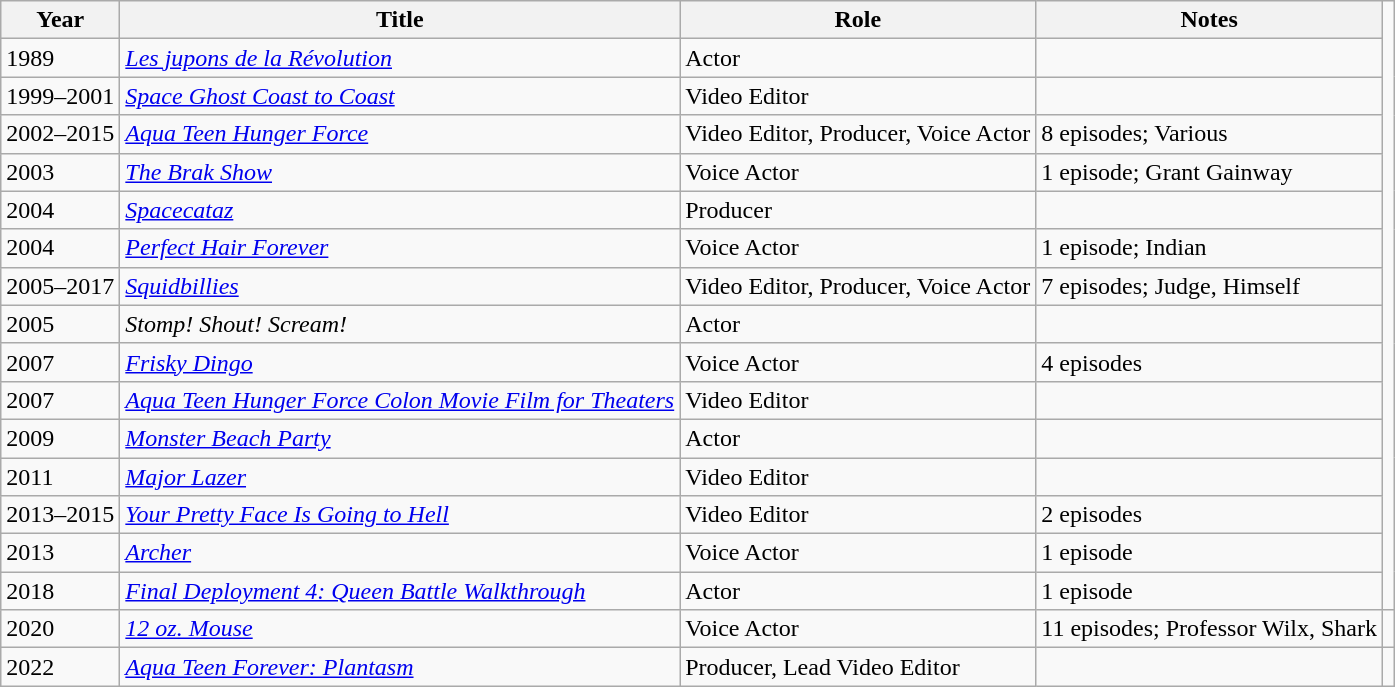<table class="wikitable sortable">
<tr>
<th>Year</th>
<th>Title</th>
<th>Role</th>
<th>Notes</th>
</tr>
<tr>
<td>1989</td>
<td><em><a href='#'>Les jupons de la Révolution</a></em></td>
<td>Actor</td>
<td></td>
</tr>
<tr>
<td>1999–2001</td>
<td><em><a href='#'>Space Ghost Coast to Coast</a></em></td>
<td>Video Editor</td>
<td></td>
</tr>
<tr>
<td>2002–2015</td>
<td><em><a href='#'>Aqua Teen Hunger Force</a></em></td>
<td>Video Editor, Producer, Voice Actor</td>
<td>8 episodes; Various</td>
</tr>
<tr>
<td>2003</td>
<td><em><a href='#'>The Brak Show</a></em></td>
<td>Voice Actor</td>
<td>1 episode; Grant Gainway</td>
</tr>
<tr>
<td>2004</td>
<td><em><a href='#'>Spacecataz</a></em></td>
<td>Producer</td>
<td></td>
</tr>
<tr>
<td>2004</td>
<td><em><a href='#'>Perfect Hair Forever</a></em></td>
<td>Voice Actor</td>
<td>1 episode; Indian</td>
</tr>
<tr>
<td>2005–2017</td>
<td><em><a href='#'>Squidbillies</a></em></td>
<td>Video Editor, Producer, Voice Actor</td>
<td>7 episodes; Judge, Himself</td>
</tr>
<tr>
<td>2005</td>
<td><em>Stomp! Shout! Scream!</em></td>
<td>Actor</td>
<td></td>
</tr>
<tr>
<td>2007</td>
<td><em><a href='#'>Frisky Dingo</a></em></td>
<td>Voice Actor</td>
<td>4 episodes</td>
</tr>
<tr>
<td>2007</td>
<td><em><a href='#'>Aqua Teen Hunger Force Colon Movie Film for Theaters</a></em></td>
<td>Video Editor</td>
<td></td>
</tr>
<tr>
<td>2009</td>
<td><em><a href='#'>Monster Beach Party</a></em></td>
<td>Actor</td>
<td></td>
</tr>
<tr>
<td>2011</td>
<td><em><a href='#'>Major Lazer</a></em></td>
<td>Video Editor</td>
<td></td>
</tr>
<tr>
<td>2013–2015</td>
<td><em><a href='#'>Your Pretty Face Is Going to Hell</a></em></td>
<td>Video Editor</td>
<td>2 episodes</td>
</tr>
<tr>
<td>2013</td>
<td><em><a href='#'>Archer</a></em></td>
<td>Voice Actor</td>
<td>1 episode</td>
</tr>
<tr>
<td>2018</td>
<td><em><a href='#'>Final Deployment 4: Queen Battle Walkthrough</a></em></td>
<td>Actor</td>
<td>1 episode</td>
</tr>
<tr>
<td>2020</td>
<td><em><a href='#'>12 oz. Mouse</a></em></td>
<td>Voice Actor</td>
<td>11 episodes; Professor Wilx, Shark</td>
<td></td>
</tr>
<tr>
<td>2022</td>
<td><em><a href='#'>Aqua Teen Forever: Plantasm</a></em></td>
<td>Producer, Lead Video Editor</td>
<td></td>
</tr>
</table>
